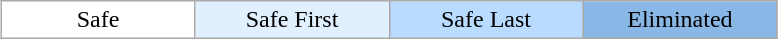<table class="wikitable" style="margin:1em auto; text-align:center;">
<tr>
<td style = "background:#fff; width:15%;">Safe</td>
<td style = "background:#e0f0ff; width:15%;">Safe First</td>
<td style = "background:#b8dbff; width:15%;">Safe Last</td>
<td style = "background:#8ab8e6; width:15%;">Eliminated</td>
</tr>
</table>
